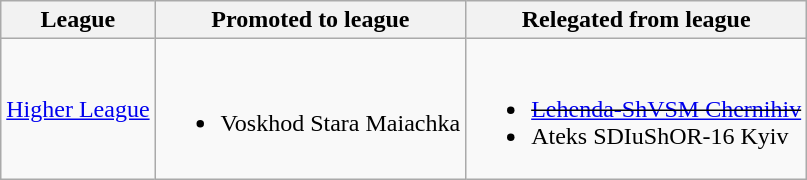<table class="wikitable">
<tr>
<th colspan=2>League</th>
<th>Promoted to league</th>
<th>Relegated from league</th>
</tr>
<tr>
<td colspan=2><a href='#'>Higher League</a></td>
<td><br><ul><li>Voskhod Stara Maiachka</li></ul></td>
<td><br><ul><li><del><a href='#'>Lehenda-ShVSM Chernihiv</a></del></li><li>Ateks SDIuShOR-16 Kyiv</li></ul></td>
</tr>
</table>
